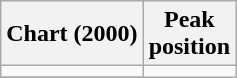<table class="wikitable sortable plainrowheaders">
<tr>
<th>Chart (2000)</th>
<th>Peak<br>position</th>
</tr>
<tr>
<td></td>
</tr>
<tr>
</tr>
</table>
